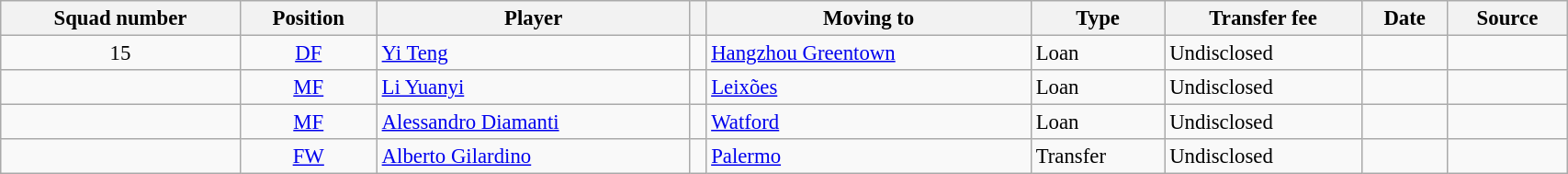<table class="wikitable sortable" style="width:90%; text-align:left; font-size:95%;">
<tr>
<th><strong>Squad number</strong></th>
<th><strong>Position</strong></th>
<th><strong>Player</strong></th>
<th></th>
<th><strong>Moving to</strong></th>
<th><strong>Type</strong></th>
<th><strong>Transfer fee</strong></th>
<th><strong>Date</strong></th>
<th><strong>Source</strong></th>
</tr>
<tr>
<td align=center>15</td>
<td align=center><a href='#'>DF</a></td>
<td align=left> <a href='#'>Yi Teng</a></td>
<td align=center></td>
<td align=left> <a href='#'>Hangzhou Greentown</a></td>
<td>Loan</td>
<td>Undisclosed</td>
<td></td>
<td align=center></td>
</tr>
<tr>
<td align=center></td>
<td align=center><a href='#'>MF</a></td>
<td align=left> <a href='#'>Li Yuanyi</a></td>
<td align=center></td>
<td align=left> <a href='#'>Leixões</a></td>
<td>Loan</td>
<td>Undisclosed</td>
<td></td>
<td align=center></td>
</tr>
<tr>
<td align=center></td>
<td align=center><a href='#'>MF</a></td>
<td align=left> <a href='#'>Alessandro Diamanti</a></td>
<td align=center></td>
<td align=left> <a href='#'>Watford</a></td>
<td>Loan</td>
<td>Undisclosed</td>
<td></td>
<td align=center></td>
</tr>
<tr>
<td align=center></td>
<td align=center><a href='#'>FW</a></td>
<td align=left> <a href='#'>Alberto Gilardino</a></td>
<td align=center></td>
<td align=left> <a href='#'>Palermo</a></td>
<td>Transfer</td>
<td>Undisclosed</td>
<td></td>
<td align=center></td>
</tr>
</table>
